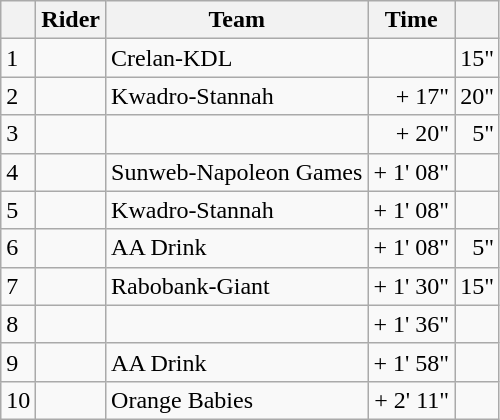<table class="wikitable">
<tr>
<th></th>
<th>Rider</th>
<th>Team</th>
<th>Time</th>
<th></th>
</tr>
<tr>
<td>1</td>
<td></td>
<td>Crelan-KDL</td>
<td align="right"></td>
<td align="right">15"</td>
</tr>
<tr>
<td>2</td>
<td></td>
<td>Kwadro-Stannah</td>
<td align="right">+ 17"</td>
<td align="right">20"</td>
</tr>
<tr>
<td>3</td>
<td></td>
<td></td>
<td align="right">+ 20"</td>
<td align="right">5"</td>
</tr>
<tr>
<td>4</td>
<td></td>
<td>Sunweb-Napoleon Games</td>
<td align="right">+ 1' 08"</td>
<td></td>
</tr>
<tr>
<td>5</td>
<td></td>
<td>Kwadro-Stannah</td>
<td align="right">+ 1' 08"</td>
<td></td>
</tr>
<tr>
<td>6</td>
<td></td>
<td>AA Drink</td>
<td align="right">+ 1' 08"</td>
<td align="right">5"</td>
</tr>
<tr>
<td>7</td>
<td></td>
<td>Rabobank-Giant</td>
<td align="right">+ 1' 30"</td>
<td align="right">15"</td>
</tr>
<tr>
<td>8</td>
<td></td>
<td></td>
<td align="right">+ 1' 36"</td>
<td></td>
</tr>
<tr>
<td>9</td>
<td></td>
<td>AA Drink</td>
<td align="right">+ 1' 58"</td>
<td></td>
</tr>
<tr>
<td>10</td>
<td></td>
<td>Orange Babies</td>
<td align="right">+ 2' 11"</td>
<td></td>
</tr>
</table>
